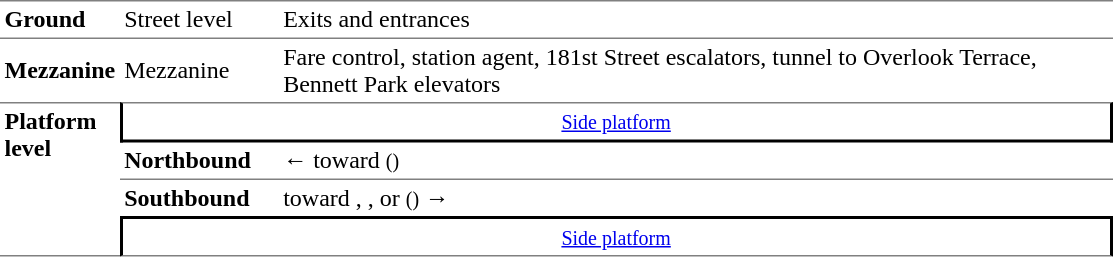<table border="0" cellspacing="0" cellpadding="3">
<tr>
<td style="border-top:solid 1px gray;" width=50><strong>Ground</strong></td>
<td style="border-top:solid 1px gray;" width=100>Street level</td>
<td style="border-top:solid 1px gray;" width=550>Exits and entrances<br></td>
</tr>
<tr>
<td style="border-top:solid 1px gray;"><strong>Mezzanine</strong></td>
<td style="border-top:solid 1px gray;">Mezzanine</td>
<td style="border-top:solid 1px gray;">Fare control, station agent, 181st Street escalators, tunnel to Overlook Terrace, Bennett Park elevators</td>
</tr>
<tr>
<td rowspan="4" style="border-top:solid 1px gray;border-bottom:solid 1px gray;"valign="top"><strong>Platform level</strong></td>
<td colspan="2" style="border-top:solid 1px gray;border-right:solid 2px black;border-left:solid 2px black;border-bottom:solid 2px black;text-align:center;"><small><a href='#'>Side platform</a> </small></td>
</tr>
<tr>
<td style="border-bottom:solid 1px gray;"><span><strong>Northbound</strong></span></td>
<td style="border-bottom:solid 1px gray;">←  toward  <small>()</small></td>
</tr>
<tr>
<td><span><strong>Southbound</strong></span></td>
<td>  toward , , or  <small>()</small> →</td>
</tr>
<tr>
<td colspan="2" style="border-top:solid 2px black;border-right:solid 2px black;border-left:solid 2px black;border-bottom:solid 1px gray;text-align:center;"><small><a href='#'>Side platform</a> </small></td>
</tr>
</table>
